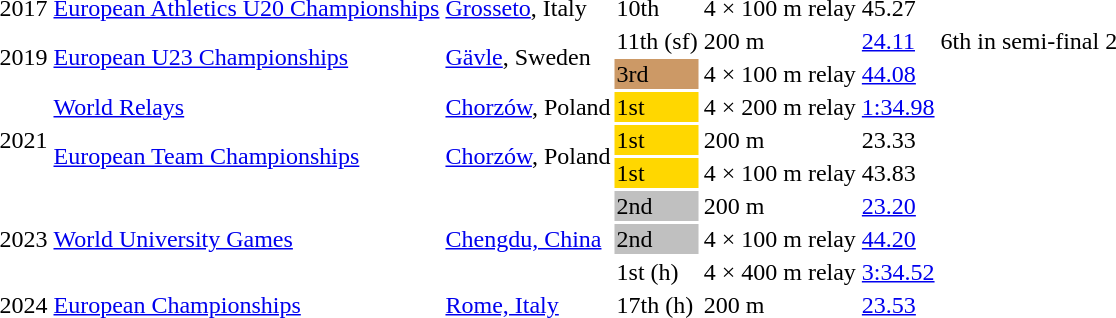<table>
<tr>
<td>2017</td>
<td><a href='#'>European Athletics U20 Championships</a></td>
<td><a href='#'>Grosseto</a>, Italy</td>
<td>10th</td>
<td>4 × 100 m relay</td>
<td>45.27</td>
</tr>
<tr>
<td rowspan=2>2019</td>
<td rowspan=2><a href='#'>European U23 Championships</a></td>
<td rowspan=2><a href='#'>Gävle</a>, Sweden</td>
<td>11th (sf)</td>
<td>200 m</td>
<td><a href='#'>24.11</a></td>
<td>6th in semi-final 2</td>
</tr>
<tr>
<td bgcolor=cc9966>3rd</td>
<td>4 × 100 m relay</td>
<td><a href='#'>44.08</a></td>
</tr>
<tr>
<td rowspan=3>2021</td>
<td><a href='#'>World Relays</a></td>
<td><a href='#'>Chorzów</a>, Poland</td>
<td bgcolor=gold>1st</td>
<td>4 × 200 m relay</td>
<td><a href='#'>1:34.98</a></td>
<td></td>
</tr>
<tr>
<td rowspan=2><a href='#'>European Team Championships</a></td>
<td rowspan=2><a href='#'>Chorzów</a>, Poland</td>
<td bgcolor=gold>1st</td>
<td>200 m</td>
<td>23.33</td>
</tr>
<tr>
<td bgcolor=gold>1st</td>
<td>4 × 100 m relay</td>
<td>43.83</td>
</tr>
<tr>
<td rowspan=3>2023</td>
<td rowspan=3><a href='#'>World University Games</a></td>
<td rowspan=3><a href='#'>Chengdu, China</a></td>
<td bgcolor=silver>2nd</td>
<td>200 m</td>
<td><a href='#'>23.20</a></td>
</tr>
<tr>
<td bgcolor=silver>2nd</td>
<td>4 × 100 m relay</td>
<td><a href='#'>44.20</a></td>
</tr>
<tr>
<td>1st (h)</td>
<td>4 × 400 m relay</td>
<td><a href='#'>3:34.52</a></td>
</tr>
<tr>
<td>2024</td>
<td><a href='#'>European Championships</a></td>
<td><a href='#'>Rome, Italy</a></td>
<td>17th (h)</td>
<td>200 m</td>
<td><a href='#'>23.53</a></td>
</tr>
</table>
